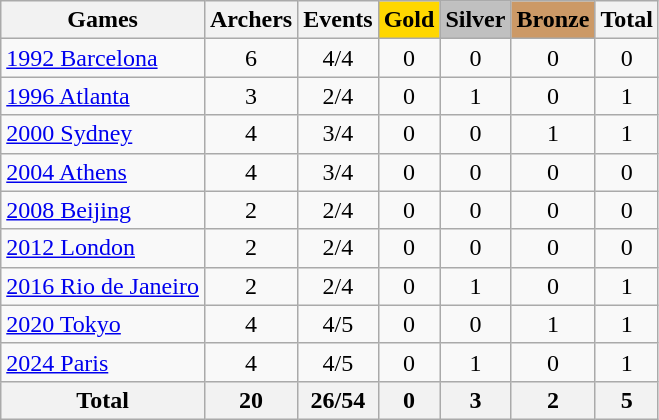<table class="wikitable sortable" style="text-align:center">
<tr>
<th>Games</th>
<th>Archers</th>
<th>Events</th>
<th style="background-color:gold;">Gold</th>
<th style="background-color:silver;">Silver</th>
<th style="background-color:#c96;">Bronze</th>
<th>Total</th>
</tr>
<tr>
<td align=left><a href='#'>1992 Barcelona</a></td>
<td>6</td>
<td>4/4</td>
<td>0</td>
<td>0</td>
<td>0</td>
<td>0</td>
</tr>
<tr>
<td align=left><a href='#'>1996 Atlanta</a></td>
<td>3</td>
<td>2/4</td>
<td>0</td>
<td>1</td>
<td>0</td>
<td>1</td>
</tr>
<tr>
<td align=left><a href='#'>2000 Sydney</a></td>
<td>4</td>
<td>3/4</td>
<td>0</td>
<td>0</td>
<td>1</td>
<td>1</td>
</tr>
<tr>
<td align=left><a href='#'>2004 Athens</a></td>
<td>4</td>
<td>3/4</td>
<td>0</td>
<td>0</td>
<td>0</td>
<td>0</td>
</tr>
<tr>
<td align=left><a href='#'>2008 Beijing</a></td>
<td>2</td>
<td>2/4</td>
<td>0</td>
<td>0</td>
<td>0</td>
<td>0</td>
</tr>
<tr>
<td align=left><a href='#'>2012 London</a></td>
<td>2</td>
<td>2/4</td>
<td>0</td>
<td>0</td>
<td>0</td>
<td>0</td>
</tr>
<tr>
<td align=left><a href='#'>2016 Rio de Janeiro</a></td>
<td>2</td>
<td>2/4</td>
<td>0</td>
<td>1</td>
<td>0</td>
<td>1</td>
</tr>
<tr>
<td align=left><a href='#'>2020 Tokyo</a></td>
<td>4</td>
<td>4/5</td>
<td>0</td>
<td>0</td>
<td>1</td>
<td>1</td>
</tr>
<tr>
<td align=left><a href='#'>2024 Paris</a></td>
<td>4</td>
<td>4/5</td>
<td>0</td>
<td>1</td>
<td>0</td>
<td>1</td>
</tr>
<tr>
<th>Total</th>
<th>20</th>
<th>26/54</th>
<th>0</th>
<th>3</th>
<th>2</th>
<th>5</th>
</tr>
</table>
